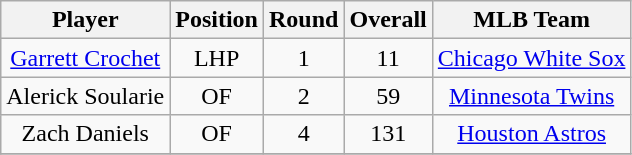<table class="wikitable" style="text-align:center;">
<tr>
<th>Player</th>
<th>Position</th>
<th>Round</th>
<th>Overall</th>
<th>MLB Team</th>
</tr>
<tr>
<td><a href='#'>Garrett Crochet</a></td>
<td>LHP</td>
<td>1</td>
<td>11</td>
<td><a href='#'>Chicago White Sox</a></td>
</tr>
<tr>
<td>Alerick Soularie</td>
<td>OF</td>
<td>2</td>
<td>59</td>
<td><a href='#'>Minnesota Twins</a></td>
</tr>
<tr>
<td>Zach Daniels</td>
<td>OF</td>
<td>4</td>
<td>131</td>
<td><a href='#'>Houston Astros</a></td>
</tr>
<tr>
</tr>
</table>
